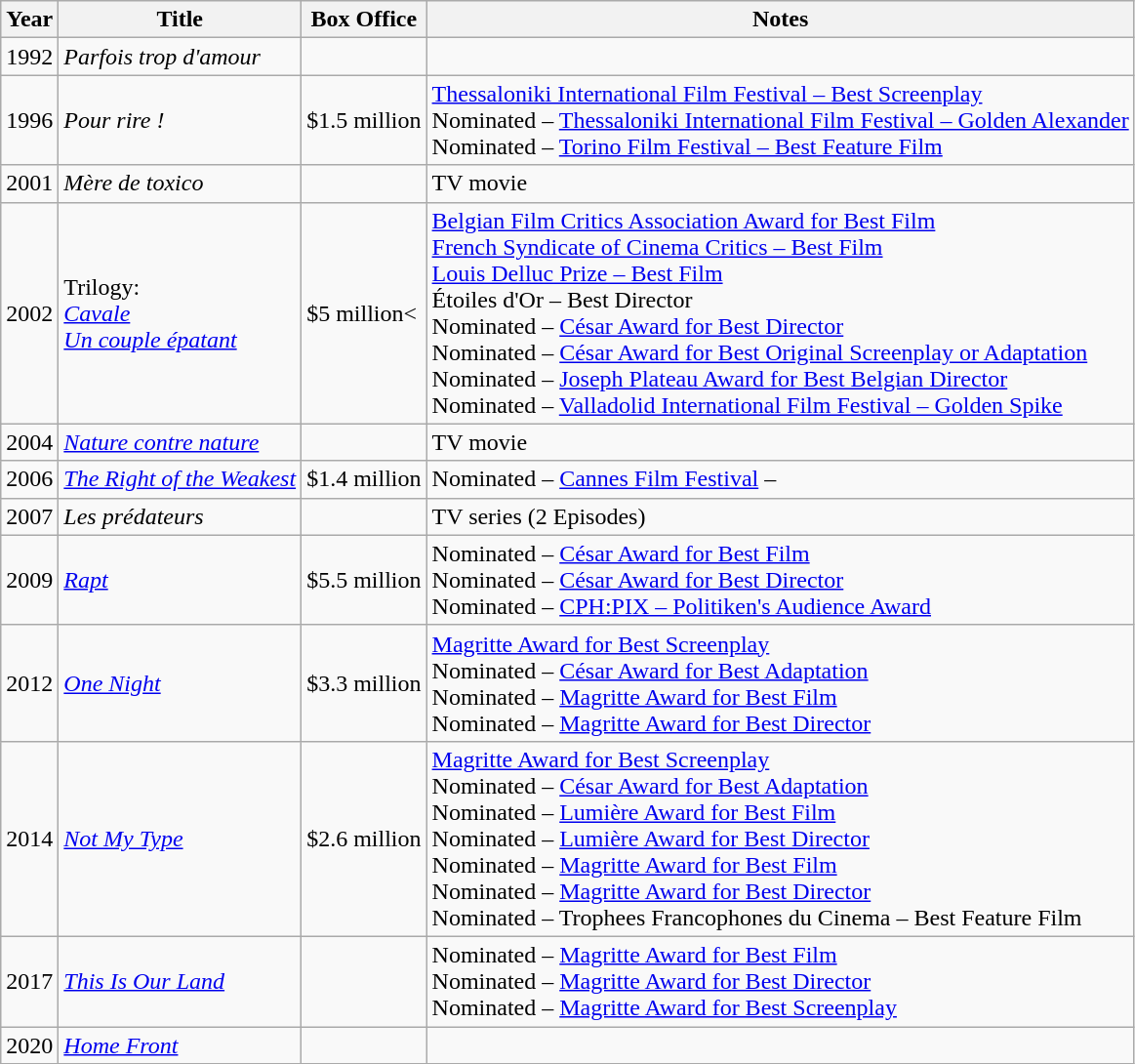<table class="wikitable">
<tr>
<th>Year</th>
<th>Title</th>
<th>Box Office</th>
<th>Notes</th>
</tr>
<tr>
<td rowspan=1>1992</td>
<td><em>Parfois trop d'amour</em></td>
<td></td>
<td></td>
</tr>
<tr>
<td rowspan=1>1996</td>
<td><em>Pour rire !</em></td>
<td>$1.5 million</td>
<td><a href='#'>Thessaloniki International Film Festival – Best Screenplay</a><br>Nominated – <a href='#'>Thessaloniki International Film Festival – Golden Alexander</a><br>Nominated – <a href='#'>Torino Film Festival – Best Feature Film</a></td>
</tr>
<tr>
<td rowspan=1>2001</td>
<td><em>Mère de toxico</em></td>
<td></td>
<td>TV movie</td>
</tr>
<tr>
<td rowspan=1>2002</td>
<td>Trilogy:<br><em><a href='#'>Cavale</a></em><br><em><a href='#'>Un couple épatant</a></em><br></td>
<td>$5 million<</td>
<td><a href='#'>Belgian Film Critics Association Award for Best Film</a><br><a href='#'>French Syndicate of Cinema Critics – Best Film</a><br><a href='#'>Louis Delluc Prize – Best Film</a><br>Étoiles d'Or – Best Director<br>Nominated – <a href='#'>César Award for Best Director</a><br>Nominated – <a href='#'>César Award for Best Original Screenplay or Adaptation</a><br>Nominated – <a href='#'>Joseph Plateau Award for Best Belgian Director</a><br>Nominated – <a href='#'>Valladolid International Film Festival – Golden Spike</a></td>
</tr>
<tr>
<td rowspan=1>2004</td>
<td><em><a href='#'>Nature contre nature</a></em></td>
<td></td>
<td>TV movie</td>
</tr>
<tr>
<td rowspan=1>2006</td>
<td><em><a href='#'>The Right of the Weakest</a></em></td>
<td>$1.4 million</td>
<td>Nominated – <a href='#'>Cannes Film Festival</a> – </td>
</tr>
<tr>
<td rowspan=1>2007</td>
<td><em>Les prédateurs</em></td>
<td></td>
<td>TV series (2 Episodes)</td>
</tr>
<tr>
<td rowspan=1>2009</td>
<td><em><a href='#'>Rapt</a></em></td>
<td>$5.5 million</td>
<td>Nominated – <a href='#'>César Award for Best Film</a><br>Nominated – <a href='#'>César Award for Best Director</a><br>Nominated – <a href='#'>CPH:PIX – Politiken's Audience Award</a></td>
</tr>
<tr>
<td rowspan=1>2012</td>
<td><em><a href='#'>One Night</a></em></td>
<td>$3.3 million</td>
<td><a href='#'>Magritte Award for Best Screenplay</a><br>Nominated – <a href='#'>César Award for Best Adaptation</a><br>Nominated – <a href='#'>Magritte Award for Best Film</a><br>Nominated – <a href='#'>Magritte Award for Best Director</a></td>
</tr>
<tr>
<td rowspan=1>2014</td>
<td><em><a href='#'>Not My Type</a></em></td>
<td>$2.6 million</td>
<td><a href='#'>Magritte Award for Best Screenplay</a><br>Nominated – <a href='#'>César Award for Best Adaptation</a><br>Nominated – <a href='#'>Lumière Award for Best Film</a><br>Nominated – <a href='#'>Lumière Award for Best Director</a><br>Nominated – <a href='#'>Magritte Award for Best Film</a><br>Nominated – <a href='#'>Magritte Award for Best Director</a><br>Nominated – Trophees Francophones du Cinema – Best Feature Film</td>
</tr>
<tr La fin de la nuit (2015)with Nicole Garcia, Louise Bourgoin, an adaptation of the book about Therese Desqueyroux, by Francois Mauriacz>
<td rowspan=1>2017</td>
<td><em><a href='#'>This Is Our Land</a></em></td>
<td></td>
<td>Nominated – <a href='#'>Magritte Award for Best Film</a><br>Nominated – <a href='#'>Magritte Award for Best Director</a><br>Nominated – <a href='#'>Magritte Award for Best Screenplay</a></td>
</tr>
<tr>
<td>2020</td>
<td><em><a href='#'>Home Front</a></em></td>
<td></td>
<td></td>
</tr>
</table>
